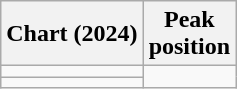<table class="wikitable">
<tr>
<th>Chart (2024)</th>
<th>Peak<br>position</th>
</tr>
<tr>
<td></td>
</tr>
<tr>
<td></td>
</tr>
</table>
